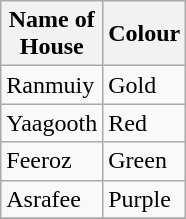<table class="wikitable" border="1">
<tr>
<th>Name of <br>House</th>
<th>Colour</th>
</tr>
<tr>
<td>Ranmuiy</td>
<td> Gold</td>
</tr>
<tr>
<td>Yaagooth</td>
<td> Red</td>
</tr>
<tr>
<td>Feeroz</td>
<td> Green</td>
</tr>
<tr>
<td>Asrafee</td>
<td> Purple</td>
</tr>
<tr>
</tr>
</table>
